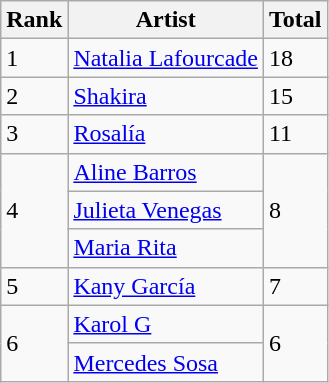<table class="wikitable">
<tr>
<th>Rank</th>
<th>Artist</th>
<th>Total</th>
</tr>
<tr>
<td>1</td>
<td><a href='#'>Natalia Lafourcade</a></td>
<td>18</td>
</tr>
<tr>
<td>2</td>
<td><a href='#'>Shakira</a></td>
<td>15</td>
</tr>
<tr>
<td>3</td>
<td><a href='#'>Rosalía</a></td>
<td>11</td>
</tr>
<tr>
<td rowspan="3">4</td>
<td><a href='#'>Aline Barros</a></td>
<td rowspan="3">8</td>
</tr>
<tr>
<td><a href='#'>Julieta Venegas</a></td>
</tr>
<tr>
<td><a href='#'>Maria Rita</a></td>
</tr>
<tr>
<td>5</td>
<td><a href='#'>Kany García</a></td>
<td>7</td>
</tr>
<tr>
<td rowspan="2">6</td>
<td><a href='#'>Karol G</a></td>
<td rowspan="2">6</td>
</tr>
<tr>
<td><a href='#'>Mercedes Sosa</a></td>
</tr>
</table>
